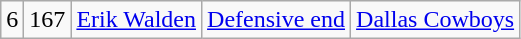<table class="wikitable" style="text-align:center">
<tr>
<td>6</td>
<td>167</td>
<td><a href='#'>Erik Walden</a></td>
<td><a href='#'>Defensive end</a></td>
<td><a href='#'>Dallas Cowboys</a></td>
</tr>
</table>
